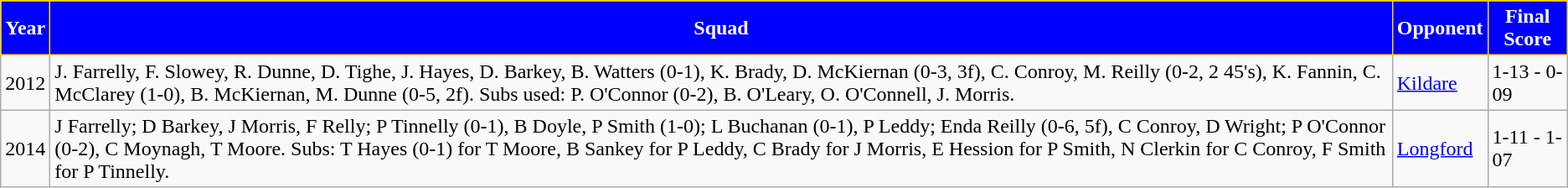<table class="wikitable">
<tr>
<th style="background:blue; color:white; border:1px solid gold">Year</th>
<th style="background:blue; color:white; border:1px solid gold">Squad</th>
<th style="background:blue; color:white; border:1px solid gold">Opponent</th>
<th style="background:blue; color:white; border:1px solid gold">Final Score</th>
</tr>
<tr>
<td>2012</td>
<td>J. Farrelly, F. Slowey, R. Dunne, D. Tighe, J. Hayes, D. Barkey, B. Watters (0-1), K. Brady, D. McKiernan (0-3, 3f), C. Conroy, M. Reilly (0-2, 2 45's), K. Fannin, C. McClarey (1-0), B. McKiernan, M. Dunne (0-5, 2f). Subs used: P. O'Connor (0-2), B. O'Leary, O. O'Connell, J. Morris.</td>
<td><a href='#'>Kildare</a></td>
<td>1-13 - 0-09</td>
</tr>
<tr>
<td>2014</td>
<td>J Farrelly; D Barkey, J Morris, F Relly; P Tinnelly (0-1), B Doyle, P Smith (1-0); L Buchanan (0-1), P Leddy; Enda Reilly (0-6, 5f), C Conroy, D Wright; P O'Connor (0-2), C Moynagh, T Moore. Subs: T Hayes (0-1) for T Moore, B Sankey for P Leddy, C Brady for J Morris, E Hession for P Smith, N Clerkin for C Conroy, F Smith for P Tinnelly.</td>
<td><a href='#'>Longford</a></td>
<td>1-11 - 1-07</td>
</tr>
</table>
